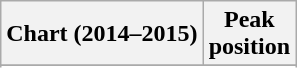<table class="wikitable sortable">
<tr>
<th>Chart (2014–2015)</th>
<th>Peak<br>position</th>
</tr>
<tr>
</tr>
<tr>
</tr>
<tr>
</tr>
<tr>
</tr>
<tr>
</tr>
</table>
